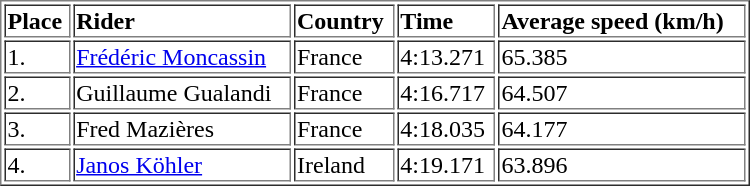<table border="1"  style="text-align:left; width:500px;">
<tr>
<th>Place</th>
<th>Rider</th>
<th>Country</th>
<th>Time</th>
<th>Average speed (km/h)</th>
</tr>
<tr>
<td>1.</td>
<td><a href='#'>Frédéric Moncassin</a></td>
<td>France</td>
<td>4:13.271</td>
<td>65.385</td>
</tr>
<tr>
<td>2.</td>
<td>Guillaume Gualandi</td>
<td>France</td>
<td>4:16.717</td>
<td>64.507</td>
</tr>
<tr>
<td>3.</td>
<td>Fred Mazières</td>
<td>France</td>
<td>4:18.035</td>
<td>64.177</td>
</tr>
<tr>
<td>4.</td>
<td><a href='#'>Janos Köhler</a></td>
<td>Ireland</td>
<td>4:19.171</td>
<td>63.896</td>
</tr>
</table>
